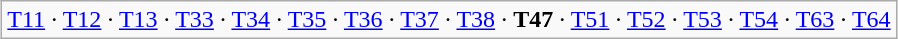<table class="wikitable" style="margin:1em auto;">
<tr>
<td><a href='#'>T11</a> · <a href='#'>T12</a> · <a href='#'>T13</a> · <a href='#'>T33</a> · <a href='#'>T34</a> · <a href='#'>T35</a> · <a href='#'>T36</a> · <a href='#'>T37</a> · <a href='#'>T38</a> · <strong>T47</strong> · <a href='#'>T51</a> · <a href='#'>T52</a> · <a href='#'>T53</a> · <a href='#'>T54</a> · <a href='#'>T63</a> · <a href='#'>T64</a></td>
</tr>
</table>
